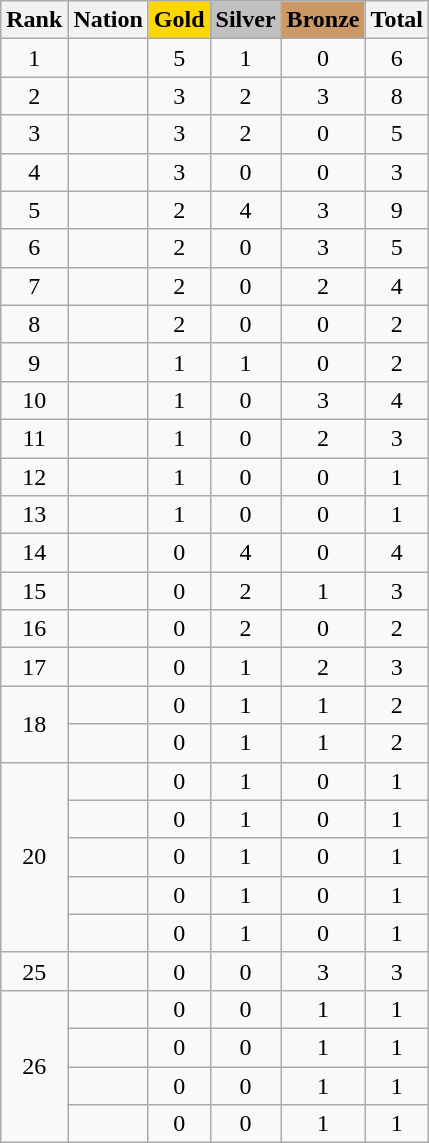<table class="wikitable sortable" style="text-align:center">
<tr>
<th>Rank</th>
<th>Nation</th>
<th style="background-color:gold">Gold</th>
<th style="background-color:silver">Silver</th>
<th style="background-color:#cc9966">Bronze</th>
<th>Total</th>
</tr>
<tr>
<td>1</td>
<td align=left></td>
<td>5</td>
<td>1</td>
<td>0</td>
<td>6</td>
</tr>
<tr>
<td>2</td>
<td align=left></td>
<td>3</td>
<td>2</td>
<td>3</td>
<td>8</td>
</tr>
<tr>
<td>3</td>
<td align=left></td>
<td>3</td>
<td>2</td>
<td>0</td>
<td>5</td>
</tr>
<tr>
<td>4</td>
<td align=left></td>
<td>3</td>
<td>0</td>
<td>0</td>
<td>3</td>
</tr>
<tr>
<td>5</td>
<td align=left></td>
<td>2</td>
<td>4</td>
<td>3</td>
<td>9</td>
</tr>
<tr>
<td>6</td>
<td align=left></td>
<td>2</td>
<td>0</td>
<td>3</td>
<td>5</td>
</tr>
<tr>
<td>7</td>
<td align=left></td>
<td>2</td>
<td>0</td>
<td>2</td>
<td>4</td>
</tr>
<tr>
<td>8</td>
<td align=left></td>
<td>2</td>
<td>0</td>
<td>0</td>
<td>2</td>
</tr>
<tr>
<td>9</td>
<td align=left></td>
<td>1</td>
<td>1</td>
<td>0</td>
<td>2</td>
</tr>
<tr>
<td>10</td>
<td align=left></td>
<td>1</td>
<td>0</td>
<td>3</td>
<td>4</td>
</tr>
<tr>
<td>11</td>
<td align=left></td>
<td>1</td>
<td>0</td>
<td>2</td>
<td>3</td>
</tr>
<tr>
<td>12</td>
<td align=left></td>
<td>1</td>
<td>0</td>
<td>0</td>
<td>1</td>
</tr>
<tr>
<td>13</td>
<td align="left"></td>
<td>1</td>
<td>0</td>
<td>0</td>
<td>1</td>
</tr>
<tr>
<td>14</td>
<td align="left"></td>
<td>0</td>
<td>4</td>
<td>0</td>
<td>4</td>
</tr>
<tr>
<td>15</td>
<td align="left"></td>
<td>0</td>
<td>2</td>
<td>1</td>
<td>3</td>
</tr>
<tr>
<td>16</td>
<td align="left"></td>
<td>0</td>
<td>2</td>
<td>0</td>
<td>2</td>
</tr>
<tr>
<td>17</td>
<td align="left"></td>
<td>0</td>
<td>1</td>
<td>2</td>
<td>3</td>
</tr>
<tr>
<td rowspan="2">18</td>
<td align="left"></td>
<td>0</td>
<td>1</td>
<td>1</td>
<td>2</td>
</tr>
<tr>
<td align=left></td>
<td>0</td>
<td>1</td>
<td>1</td>
<td>2</td>
</tr>
<tr>
<td rowspan=5>20</td>
<td align="left"></td>
<td>0</td>
<td>1</td>
<td>0</td>
<td>1</td>
</tr>
<tr>
<td align=left></td>
<td>0</td>
<td>1</td>
<td>0</td>
<td>1</td>
</tr>
<tr>
<td align=left></td>
<td>0</td>
<td>1</td>
<td>0</td>
<td>1</td>
</tr>
<tr>
<td align=left></td>
<td>0</td>
<td>1</td>
<td>0</td>
<td>1</td>
</tr>
<tr>
<td align=left></td>
<td>0</td>
<td>1</td>
<td>0</td>
<td>1</td>
</tr>
<tr>
<td>25</td>
<td align="left"></td>
<td>0</td>
<td>0</td>
<td>3</td>
<td>3</td>
</tr>
<tr>
<td rowspan=4>26</td>
<td align="left"></td>
<td>0</td>
<td>0</td>
<td>1</td>
<td>1</td>
</tr>
<tr>
<td align=left></td>
<td>0</td>
<td>0</td>
<td>1</td>
<td>1</td>
</tr>
<tr>
<td align=left></td>
<td>0</td>
<td>0</td>
<td>1</td>
<td>1</td>
</tr>
<tr>
<td align=left></td>
<td>0</td>
<td>0</td>
<td>1</td>
<td>1</td>
</tr>
</table>
